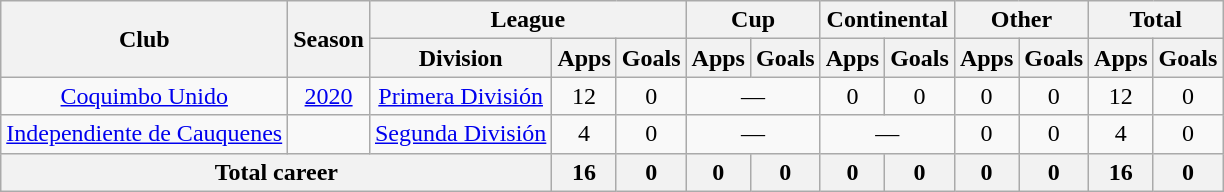<table class="wikitable" style="text-align: center">
<tr>
<th rowspan="2">Club</th>
<th rowspan="2">Season</th>
<th colspan="3">League</th>
<th colspan="2">Cup</th>
<th colspan="2">Continental</th>
<th colspan="2">Other</th>
<th colspan="2">Total</th>
</tr>
<tr>
<th>Division</th>
<th>Apps</th>
<th>Goals</th>
<th>Apps</th>
<th>Goals</th>
<th>Apps</th>
<th>Goals</th>
<th>Apps</th>
<th>Goals</th>
<th>Apps</th>
<th>Goals</th>
</tr>
<tr>
<td><a href='#'>Coquimbo Unido</a></td>
<td><a href='#'>2020</a></td>
<td><a href='#'>Primera División</a></td>
<td>12</td>
<td>0</td>
<td colspan="2">—</td>
<td>0</td>
<td>0</td>
<td>0</td>
<td>0</td>
<td>12</td>
<td>0</td>
</tr>
<tr>
<td><a href='#'>Independiente de Cauquenes</a></td>
<td></td>
<td><a href='#'>Segunda División</a></td>
<td>4</td>
<td>0</td>
<td colspan="2">—</td>
<td colspan="2">—</td>
<td>0</td>
<td>0</td>
<td>4</td>
<td>0</td>
</tr>
<tr>
<th colspan="3">Total career</th>
<th>16</th>
<th>0</th>
<th>0</th>
<th>0</th>
<th>0</th>
<th>0</th>
<th>0</th>
<th>0</th>
<th>16</th>
<th>0</th>
</tr>
</table>
